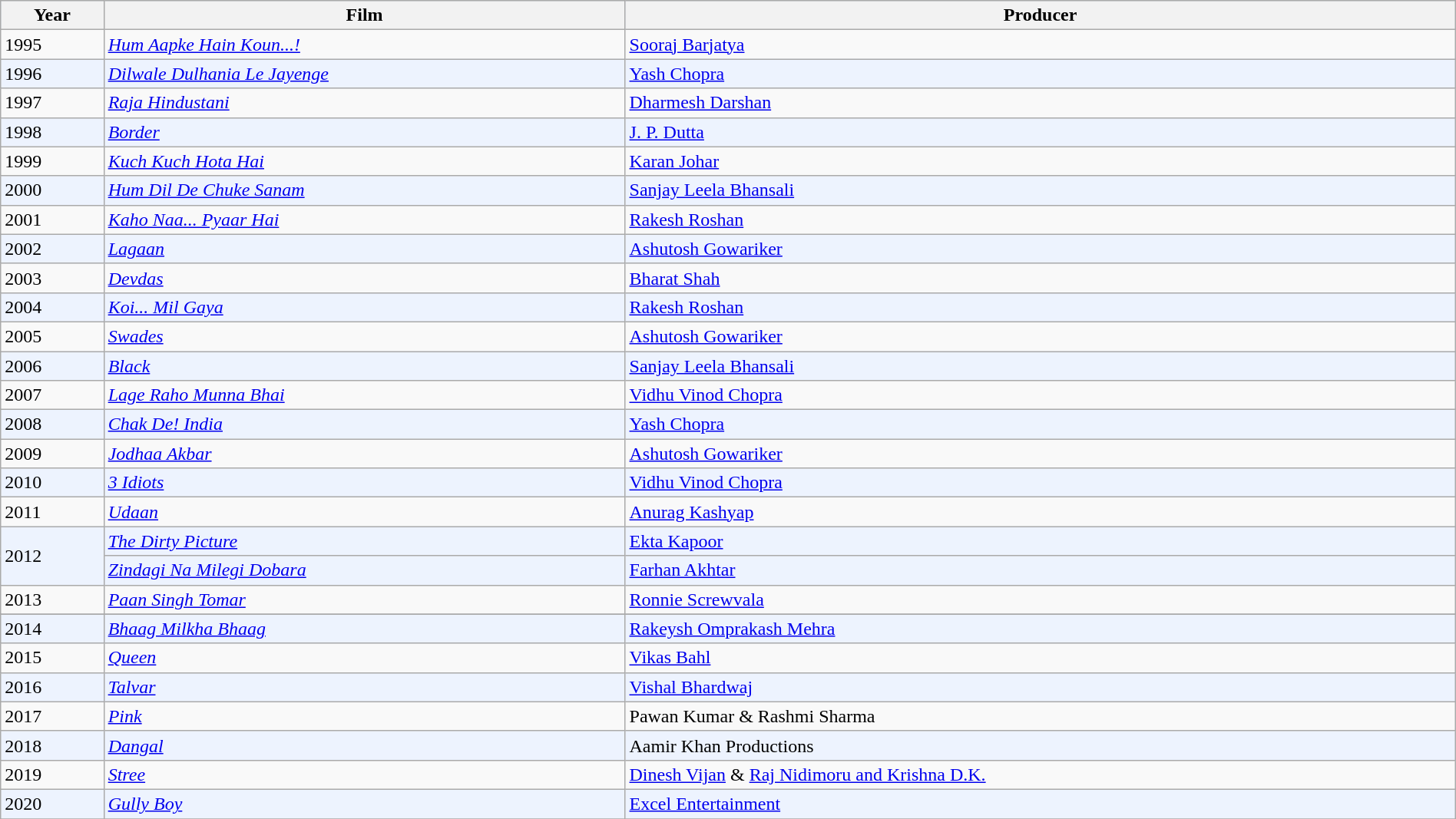<table class="wikitable" style="width:100%;">
<tr bgcolor="#d1e4fd">
<th>Year</th>
<th>Film</th>
<th>Producer</th>
</tr>
<tr>
<td>1995</td>
<td><em><a href='#'>Hum Aapke Hain Koun...!</a></em></td>
<td><a href='#'>Sooraj Barjatya</a></td>
</tr>
<tr style="background:#edf3fe;">
<td>1996</td>
<td><em><a href='#'>Dilwale Dulhania Le Jayenge</a></em></td>
<td><a href='#'>Yash Chopra</a></td>
</tr>
<tr>
<td>1997</td>
<td><em><a href='#'>Raja Hindustani</a></em></td>
<td><a href='#'>Dharmesh Darshan</a></td>
</tr>
<tr style="background:#edf3fe;">
<td>1998</td>
<td><em><a href='#'>Border</a></em></td>
<td><a href='#'>J. P. Dutta</a></td>
</tr>
<tr>
<td>1999</td>
<td><em><a href='#'>Kuch Kuch Hota Hai</a></em></td>
<td><a href='#'>Karan Johar</a></td>
</tr>
<tr style="background:#edf3fe;">
<td>2000</td>
<td><em><a href='#'>Hum Dil De Chuke Sanam</a></em></td>
<td><a href='#'>Sanjay Leela Bhansali</a></td>
</tr>
<tr>
<td>2001</td>
<td><em><a href='#'>Kaho Naa... Pyaar Hai</a></em></td>
<td><a href='#'>Rakesh Roshan</a></td>
</tr>
<tr style="background:#edf3fe;">
<td>2002</td>
<td><em><a href='#'>Lagaan</a></em></td>
<td><a href='#'>Ashutosh Gowariker</a></td>
</tr>
<tr>
<td>2003</td>
<td><em><a href='#'>Devdas</a></em></td>
<td><a href='#'>Bharat Shah</a></td>
</tr>
<tr style="background:#edf3fe;">
<td>2004</td>
<td><em><a href='#'>Koi... Mil Gaya</a></em></td>
<td><a href='#'>Rakesh Roshan</a></td>
</tr>
<tr>
<td>2005</td>
<td><em><a href='#'>Swades</a></em></td>
<td><a href='#'>Ashutosh Gowariker</a></td>
</tr>
<tr style="background:#edf3fe;">
<td>2006</td>
<td><em><a href='#'>Black</a></em></td>
<td><a href='#'>Sanjay Leela Bhansali</a></td>
</tr>
<tr>
<td>2007</td>
<td><em><a href='#'>Lage Raho Munna Bhai</a></em></td>
<td><a href='#'>Vidhu Vinod Chopra</a></td>
</tr>
<tr style="background:#edf3fe;">
<td>2008</td>
<td><em><a href='#'>Chak De! India</a></em></td>
<td><a href='#'>Yash Chopra</a></td>
</tr>
<tr>
<td>2009</td>
<td><em><a href='#'>Jodhaa Akbar</a></em></td>
<td><a href='#'>Ashutosh Gowariker</a></td>
</tr>
<tr style="background:#edf3fe;">
<td>2010</td>
<td><em><a href='#'>3 Idiots</a></em></td>
<td><a href='#'>Vidhu Vinod Chopra</a></td>
</tr>
<tr>
<td>2011</td>
<td><em><a href='#'>Udaan</a></em></td>
<td><a href='#'>Anurag Kashyap</a></td>
</tr>
<tr style="background:#edf3fe;">
<td rowspan="2">2012</td>
<td><em><a href='#'>The Dirty Picture</a></em></td>
<td><a href='#'>Ekta Kapoor</a></td>
</tr>
<tr style="background:#edf3fe;">
<td><em><a href='#'>Zindagi Na Milegi Dobara</a></em></td>
<td><a href='#'>Farhan Akhtar</a></td>
</tr>
<tr>
<td>2013</td>
<td><em><a href='#'>Paan Singh Tomar</a></em></td>
<td><a href='#'>Ronnie Screwvala</a></td>
</tr>
<tr>
</tr>
<tr style="background:#edf3fe;">
<td>2014</td>
<td><em><a href='#'>Bhaag Milkha Bhaag</a></em></td>
<td><a href='#'>Rakeysh Omprakash Mehra</a></td>
</tr>
<tr>
<td>2015</td>
<td><em><a href='#'>Queen</a></em></td>
<td><a href='#'>Vikas Bahl</a></td>
</tr>
<tr style="background:#edf3fe;">
<td>2016</td>
<td><em><a href='#'>Talvar</a></em></td>
<td><a href='#'>Vishal Bhardwaj</a></td>
</tr>
<tr>
<td>2017</td>
<td><em><a href='#'>Pink</a></em></td>
<td>Pawan Kumar & Rashmi Sharma</td>
</tr>
<tr style="background:#edf3fe;">
<td>2018</td>
<td><em><a href='#'>Dangal</a></em></td>
<td>Aamir Khan Productions</td>
</tr>
<tr>
<td>2019</td>
<td><em><a href='#'>Stree</a></em></td>
<td><a href='#'>Dinesh Vijan</a> & <a href='#'>Raj Nidimoru and Krishna D.K.</a></td>
</tr>
<tr style="background:#edf3fe;">
<td>2020</td>
<td><em><a href='#'>Gully Boy</a></em></td>
<td><a href='#'>Excel Entertainment</a></td>
</tr>
<tr>
</tr>
</table>
